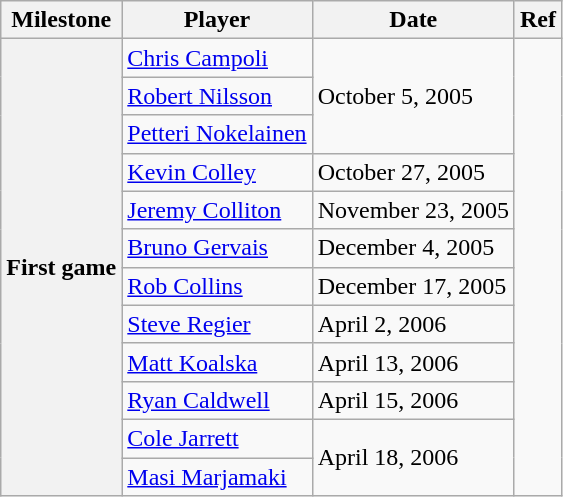<table class="wikitable">
<tr>
<th scope="col">Milestone</th>
<th scope="col">Player</th>
<th scope="col">Date</th>
<th scope="col">Ref</th>
</tr>
<tr>
<th rowspan=12>First game</th>
<td><a href='#'>Chris Campoli</a></td>
<td rowspan=3>October 5, 2005</td>
<td rowspan=12></td>
</tr>
<tr>
<td><a href='#'>Robert Nilsson</a></td>
</tr>
<tr>
<td><a href='#'>Petteri Nokelainen</a></td>
</tr>
<tr>
<td><a href='#'>Kevin Colley</a></td>
<td>October 27, 2005</td>
</tr>
<tr>
<td><a href='#'>Jeremy Colliton</a></td>
<td>November 23, 2005</td>
</tr>
<tr>
<td><a href='#'>Bruno Gervais</a></td>
<td>December 4, 2005</td>
</tr>
<tr>
<td><a href='#'>Rob Collins</a></td>
<td>December 17, 2005</td>
</tr>
<tr>
<td><a href='#'>Steve Regier</a></td>
<td>April 2, 2006</td>
</tr>
<tr>
<td><a href='#'>Matt Koalska</a></td>
<td>April 13, 2006</td>
</tr>
<tr>
<td><a href='#'>Ryan Caldwell</a></td>
<td>April 15, 2006</td>
</tr>
<tr>
<td><a href='#'>Cole Jarrett</a></td>
<td rowspan=2>April 18, 2006</td>
</tr>
<tr>
<td><a href='#'>Masi Marjamaki</a></td>
</tr>
</table>
